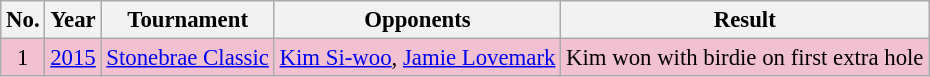<table class="wikitable" style="font-size:95%;">
<tr>
<th>No.</th>
<th>Year</th>
<th>Tournament</th>
<th>Opponents</th>
<th>Result</th>
</tr>
<tr style="background:#F2C1D1;">
<td align=center>1</td>
<td><a href='#'>2015</a></td>
<td><a href='#'>Stonebrae Classic</a></td>
<td> <a href='#'>Kim Si-woo</a>,  <a href='#'>Jamie Lovemark</a></td>
<td>Kim won with birdie on first extra hole</td>
</tr>
</table>
